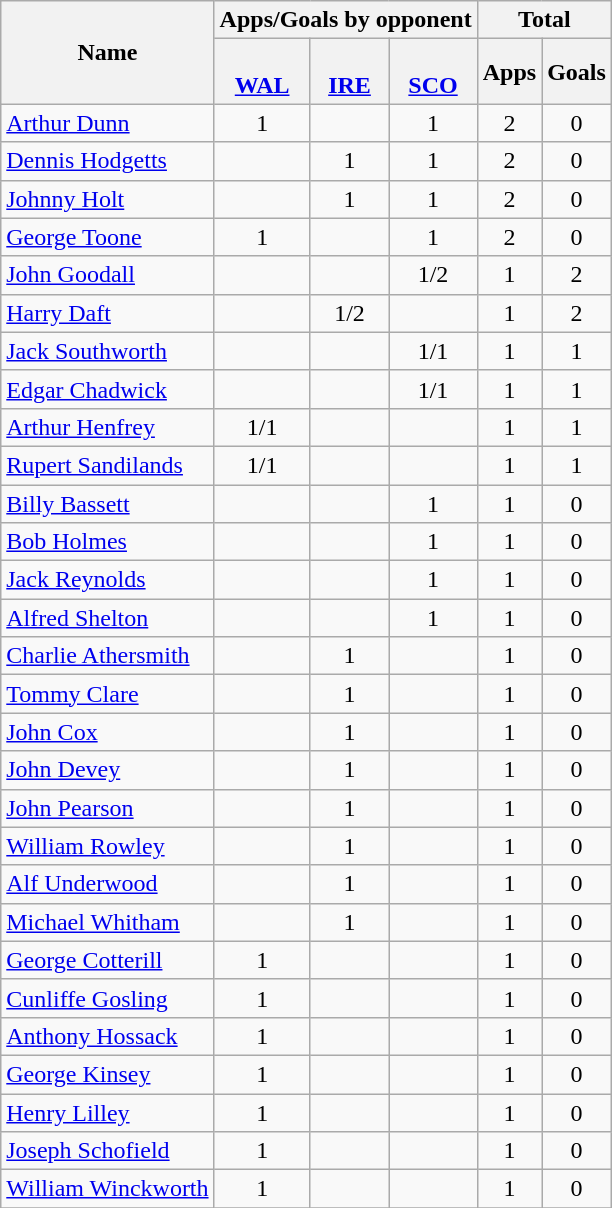<table class="wikitable sortable" style="text-align: center;">
<tr>
<th rowspan=2>Name</th>
<th colspan=3>Apps/Goals by opponent</th>
<th colspan=2>Total</th>
</tr>
<tr>
<th><br><a href='#'>WAL</a></th>
<th><br><a href='#'>IRE</a></th>
<th><br><a href='#'>SCO</a></th>
<th>Apps</th>
<th>Goals</th>
</tr>
<tr>
<td align=left><a href='#'>Arthur Dunn</a></td>
<td>1</td>
<td></td>
<td>1</td>
<td>2</td>
<td>0</td>
</tr>
<tr>
<td align=left><a href='#'>Dennis Hodgetts</a></td>
<td></td>
<td>1</td>
<td>1</td>
<td>2</td>
<td>0</td>
</tr>
<tr>
<td align=left><a href='#'>Johnny Holt</a></td>
<td></td>
<td>1</td>
<td>1</td>
<td>2</td>
<td>0</td>
</tr>
<tr>
<td align=left><a href='#'>George Toone</a></td>
<td>1</td>
<td></td>
<td>1</td>
<td>2</td>
<td>0</td>
</tr>
<tr>
<td align=left><a href='#'>John Goodall</a></td>
<td></td>
<td></td>
<td>1/2</td>
<td>1</td>
<td>2</td>
</tr>
<tr>
<td align=left><a href='#'>Harry Daft</a></td>
<td></td>
<td>1/2</td>
<td></td>
<td>1</td>
<td>2</td>
</tr>
<tr>
<td align=left><a href='#'>Jack Southworth</a></td>
<td></td>
<td></td>
<td>1/1</td>
<td>1</td>
<td>1</td>
</tr>
<tr>
<td align=left><a href='#'>Edgar Chadwick</a></td>
<td></td>
<td></td>
<td>1/1</td>
<td>1</td>
<td>1</td>
</tr>
<tr>
<td align=left><a href='#'>Arthur Henfrey</a></td>
<td>1/1</td>
<td></td>
<td></td>
<td>1</td>
<td>1</td>
</tr>
<tr>
<td align=left><a href='#'>Rupert Sandilands</a></td>
<td>1/1</td>
<td></td>
<td></td>
<td>1</td>
<td>1</td>
</tr>
<tr>
<td align=left><a href='#'>Billy Bassett</a></td>
<td></td>
<td></td>
<td>1</td>
<td>1</td>
<td>0</td>
</tr>
<tr>
<td align=left><a href='#'>Bob Holmes</a></td>
<td></td>
<td></td>
<td>1</td>
<td>1</td>
<td>0</td>
</tr>
<tr>
<td align=left><a href='#'>Jack Reynolds</a></td>
<td></td>
<td></td>
<td>1</td>
<td>1</td>
<td>0</td>
</tr>
<tr>
<td align=left><a href='#'>Alfred Shelton</a></td>
<td></td>
<td></td>
<td>1</td>
<td>1</td>
<td>0</td>
</tr>
<tr>
<td align=left><a href='#'>Charlie Athersmith</a></td>
<td></td>
<td>1</td>
<td></td>
<td>1</td>
<td>0</td>
</tr>
<tr>
<td align=left><a href='#'>Tommy Clare</a></td>
<td></td>
<td>1</td>
<td></td>
<td>1</td>
<td>0</td>
</tr>
<tr>
<td align=left><a href='#'>John Cox</a></td>
<td></td>
<td>1</td>
<td></td>
<td>1</td>
<td>0</td>
</tr>
<tr>
<td align=left><a href='#'>John Devey</a></td>
<td></td>
<td>1</td>
<td></td>
<td>1</td>
<td>0</td>
</tr>
<tr>
<td align=left><a href='#'>John Pearson</a></td>
<td></td>
<td>1</td>
<td></td>
<td>1</td>
<td>0</td>
</tr>
<tr>
<td align=left><a href='#'>William Rowley</a></td>
<td></td>
<td>1</td>
<td></td>
<td>1</td>
<td>0</td>
</tr>
<tr>
<td align=left><a href='#'>Alf Underwood</a></td>
<td></td>
<td>1</td>
<td></td>
<td>1</td>
<td>0</td>
</tr>
<tr>
<td align=left><a href='#'>Michael Whitham</a></td>
<td></td>
<td>1</td>
<td></td>
<td>1</td>
<td>0</td>
</tr>
<tr>
<td align=left><a href='#'>George Cotterill</a></td>
<td>1</td>
<td></td>
<td></td>
<td>1</td>
<td>0</td>
</tr>
<tr>
<td align=left><a href='#'>Cunliffe Gosling</a></td>
<td>1</td>
<td></td>
<td></td>
<td>1</td>
<td>0</td>
</tr>
<tr>
<td align=left><a href='#'>Anthony Hossack</a></td>
<td>1</td>
<td></td>
<td></td>
<td>1</td>
<td>0</td>
</tr>
<tr>
<td align=left><a href='#'>George Kinsey</a></td>
<td>1</td>
<td></td>
<td></td>
<td>1</td>
<td>0</td>
</tr>
<tr>
<td align=left><a href='#'>Henry Lilley</a></td>
<td>1</td>
<td></td>
<td></td>
<td>1</td>
<td>0</td>
</tr>
<tr>
<td align=left><a href='#'>Joseph Schofield</a></td>
<td>1</td>
<td></td>
<td></td>
<td>1</td>
<td>0</td>
</tr>
<tr>
<td align=left><a href='#'>William Winckworth</a></td>
<td>1</td>
<td></td>
<td></td>
<td>1</td>
<td>0</td>
</tr>
<tr>
</tr>
</table>
